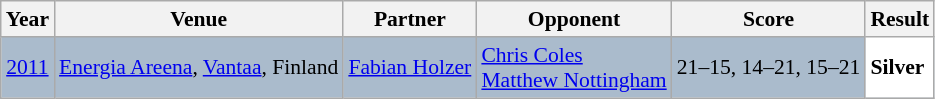<table class="sortable wikitable" style="font-size: 90%;">
<tr>
<th>Year</th>
<th>Venue</th>
<th>Partner</th>
<th>Opponent</th>
<th>Score</th>
<th>Result</th>
</tr>
<tr style="background:#AABBCC">
<td align="center"><a href='#'>2011</a></td>
<td align="left"><a href='#'>Energia Areena</a>, <a href='#'>Vantaa</a>, Finland</td>
<td align="left"> <a href='#'>Fabian Holzer</a></td>
<td align="left"> <a href='#'>Chris Coles</a><br> <a href='#'>Matthew Nottingham</a></td>
<td align="left">21–15, 14–21, 15–21</td>
<td style="text-align:left; background:white"> <strong>Silver</strong></td>
</tr>
</table>
